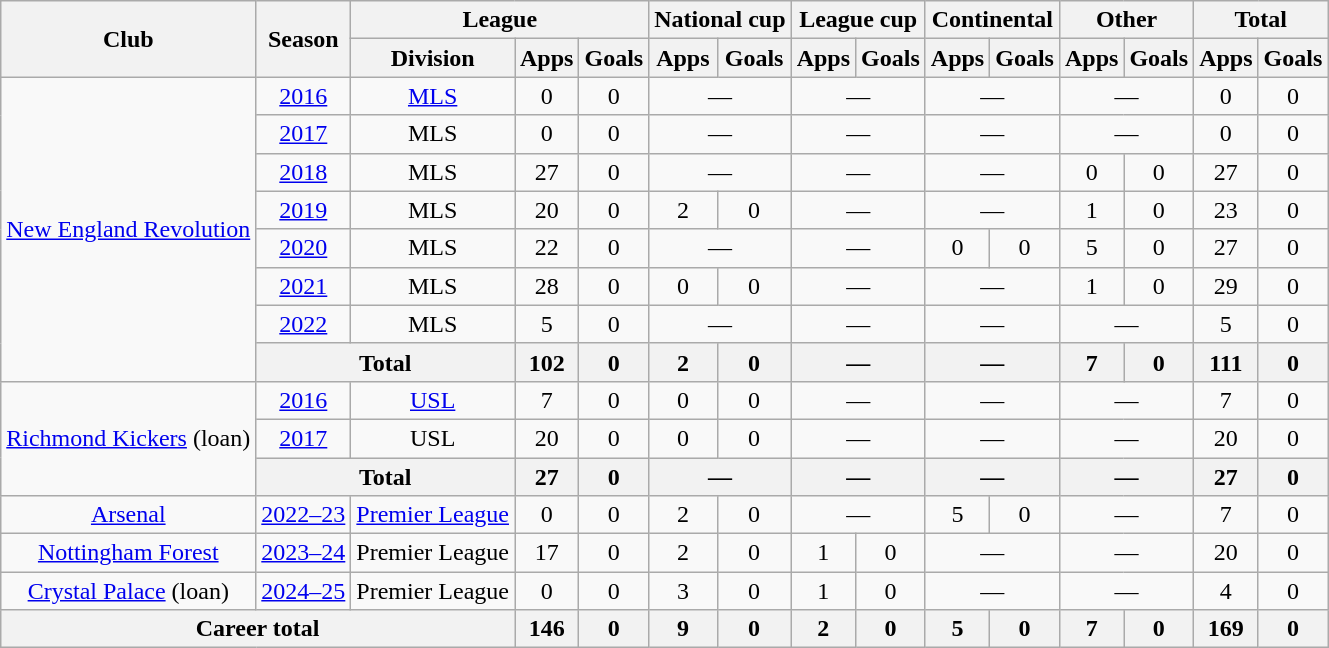<table class="wikitable" style="text-align:center">
<tr>
<th rowspan="2">Club</th>
<th rowspan="2">Season</th>
<th colspan="3">League</th>
<th colspan="2">National cup</th>
<th colspan="2">League cup</th>
<th colspan="2">Continental</th>
<th colspan="2">Other</th>
<th colspan="2">Total</th>
</tr>
<tr>
<th>Division</th>
<th>Apps</th>
<th>Goals</th>
<th>Apps</th>
<th>Goals</th>
<th>Apps</th>
<th>Goals</th>
<th>Apps</th>
<th>Goals</th>
<th>Apps</th>
<th>Goals</th>
<th>Apps</th>
<th>Goals</th>
</tr>
<tr>
<td rowspan="8"><a href='#'>New England Revolution</a></td>
<td><a href='#'>2016</a></td>
<td><a href='#'>MLS</a></td>
<td>0</td>
<td>0</td>
<td colspan="2">—</td>
<td colspan="2">—</td>
<td colspan="2">—</td>
<td colspan="2">—</td>
<td>0</td>
<td>0</td>
</tr>
<tr>
<td><a href='#'>2017</a></td>
<td>MLS</td>
<td>0</td>
<td>0</td>
<td colspan="2">—</td>
<td colspan="2">—</td>
<td colspan="2">—</td>
<td colspan="2">—</td>
<td>0</td>
<td>0</td>
</tr>
<tr>
<td><a href='#'>2018</a></td>
<td>MLS</td>
<td>27</td>
<td>0</td>
<td colspan="2">—</td>
<td colspan="2">—</td>
<td colspan="2">—</td>
<td>0</td>
<td>0</td>
<td>27</td>
<td>0</td>
</tr>
<tr>
<td><a href='#'>2019</a></td>
<td>MLS</td>
<td>20</td>
<td>0</td>
<td>2</td>
<td>0</td>
<td colspan="2">—</td>
<td colspan="2">—</td>
<td>1</td>
<td>0</td>
<td>23</td>
<td>0</td>
</tr>
<tr>
<td><a href='#'>2020</a></td>
<td>MLS</td>
<td>22</td>
<td>0</td>
<td colspan="2">—</td>
<td colspan="2">—</td>
<td>0</td>
<td>0</td>
<td>5</td>
<td>0</td>
<td>27</td>
<td>0</td>
</tr>
<tr>
<td><a href='#'>2021</a></td>
<td>MLS</td>
<td>28</td>
<td>0</td>
<td>0</td>
<td>0</td>
<td colspan="2">—</td>
<td colspan="2">—</td>
<td>1</td>
<td>0</td>
<td>29</td>
<td>0</td>
</tr>
<tr>
<td><a href='#'>2022</a></td>
<td>MLS</td>
<td>5</td>
<td>0</td>
<td colspan="2">—</td>
<td colspan="2">—</td>
<td colspan="2">—</td>
<td colspan="2">—</td>
<td>5</td>
<td>0</td>
</tr>
<tr>
<th colspan="2">Total</th>
<th>102</th>
<th>0</th>
<th>2</th>
<th>0</th>
<th colspan="2">—</th>
<th colspan="2">—</th>
<th>7</th>
<th>0</th>
<th>111</th>
<th>0</th>
</tr>
<tr>
<td rowspan="3"><a href='#'>Richmond Kickers</a> (loan)</td>
<td><a href='#'>2016</a></td>
<td><a href='#'>USL</a></td>
<td>7</td>
<td>0</td>
<td>0</td>
<td>0</td>
<td colspan="2">—</td>
<td colspan="2">—</td>
<td colspan="2">—</td>
<td>7</td>
<td>0</td>
</tr>
<tr>
<td><a href='#'>2017</a></td>
<td>USL</td>
<td>20</td>
<td>0</td>
<td>0</td>
<td>0</td>
<td colspan="2">—</td>
<td colspan="2">—</td>
<td colspan="2">—</td>
<td>20</td>
<td>0</td>
</tr>
<tr>
<th colspan="2">Total</th>
<th>27</th>
<th>0</th>
<th colspan="2">—</th>
<th colspan="2">—</th>
<th colspan="2">—</th>
<th colspan="2">—</th>
<th>27</th>
<th>0</th>
</tr>
<tr>
<td><a href='#'>Arsenal</a></td>
<td><a href='#'>2022–23</a></td>
<td><a href='#'>Premier League</a></td>
<td>0</td>
<td>0</td>
<td>2</td>
<td>0</td>
<td colspan="2">—</td>
<td>5</td>
<td>0</td>
<td colspan="2">—</td>
<td>7</td>
<td>0</td>
</tr>
<tr>
<td><a href='#'>Nottingham Forest</a></td>
<td><a href='#'>2023–24</a></td>
<td>Premier League</td>
<td>17</td>
<td>0</td>
<td>2</td>
<td>0</td>
<td>1</td>
<td>0</td>
<td colspan="2">—</td>
<td colspan="2">—</td>
<td>20</td>
<td>0</td>
</tr>
<tr>
<td><a href='#'>Crystal Palace</a> (loan)</td>
<td><a href='#'>2024–25</a></td>
<td>Premier League</td>
<td>0</td>
<td>0</td>
<td>3</td>
<td>0</td>
<td>1</td>
<td>0</td>
<td colspan="2">—</td>
<td colspan="2">—</td>
<td>4</td>
<td>0</td>
</tr>
<tr>
<th colspan="3">Career total</th>
<th>146</th>
<th>0</th>
<th>9</th>
<th>0</th>
<th>2</th>
<th>0</th>
<th>5</th>
<th>0</th>
<th>7</th>
<th>0</th>
<th>169</th>
<th>0</th>
</tr>
</table>
